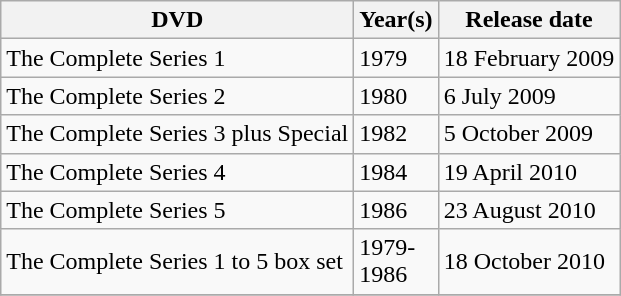<table class="wikitable">
<tr>
<th>DVD</th>
<th>Year(s)</th>
<th>Release date</th>
</tr>
<tr>
<td>The Complete Series 1</td>
<td>1979</td>
<td>18 February 2009</td>
</tr>
<tr>
<td>The Complete Series 2</td>
<td>1980</td>
<td>6 July 2009</td>
</tr>
<tr>
<td>The Complete Series 3 plus Special</td>
<td>1982</td>
<td>5 October 2009</td>
</tr>
<tr>
<td>The Complete Series 4</td>
<td>1984</td>
<td>19 April 2010</td>
</tr>
<tr>
<td>The Complete Series 5</td>
<td>1986</td>
<td>23 August 2010</td>
</tr>
<tr>
<td>The Complete Series 1 to 5 box set</td>
<td>1979-<br>1986</td>
<td>18 October 2010</td>
</tr>
<tr>
</tr>
</table>
